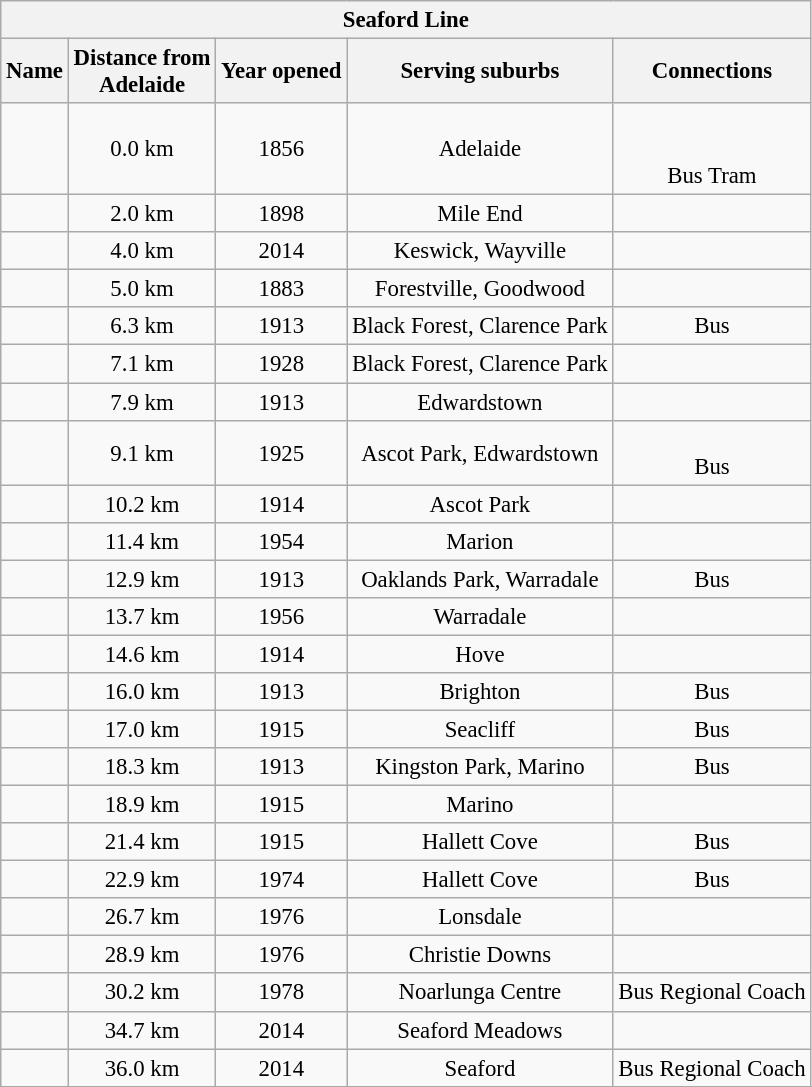<table class="wikitable" style="font-size:95%; text-align:center;">
<tr>
<th colspan=7 style=background:#><span>Seaford Line</span></th>
</tr>
<tr>
<th>Name</th>
<th>Distance from<br>Adelaide</th>
<th>Year opened</th>
<th>Serving suburbs</th>
<th>Connections</th>
</tr>
<tr>
<td><strong></strong></td>
<td>0.0 km</td>
<td>1856</td>
<td>Adelaide</td>
<td> <br> <br> Bus  Tram</td>
</tr>
<tr>
<td><strong></strong></td>
<td>2.0 km</td>
<td>1898</td>
<td>Mile End</td>
<td></td>
</tr>
<tr>
<td><strong></strong></td>
<td>4.0 km</td>
<td>2014</td>
<td>Keswick, Wayville</td>
<td></td>
</tr>
<tr>
<td><strong></strong></td>
<td>5.0 km</td>
<td>1883</td>
<td>Forestville, Goodwood</td>
<td></td>
</tr>
<tr>
<td><strong></strong></td>
<td>6.3 km</td>
<td>1913</td>
<td>Black Forest, Clarence Park</td>
<td> Bus</td>
</tr>
<tr>
<td><strong></strong></td>
<td>7.1 km</td>
<td>1928</td>
<td>Black Forest, Clarence Park</td>
<td></td>
</tr>
<tr>
<td><strong></strong></td>
<td>7.9 km</td>
<td>1913</td>
<td>Edwardstown</td>
<td></td>
</tr>
<tr>
<td><strong></strong></td>
<td>9.1 km</td>
<td>1925</td>
<td>Ascot Park, Edwardstown</td>
<td><br> Bus</td>
</tr>
<tr>
<td><strong></strong></td>
<td>10.2 km</td>
<td>1914</td>
<td>Ascot Park</td>
<td></td>
</tr>
<tr>
<td><strong></strong></td>
<td>11.4 km</td>
<td>1954</td>
<td>Marion</td>
<td></td>
</tr>
<tr>
<td><strong></strong></td>
<td>12.9 km</td>
<td>1913</td>
<td>Oaklands Park, Warradale</td>
<td> Bus</td>
</tr>
<tr>
<td><strong></strong></td>
<td>13.7 km</td>
<td>1956</td>
<td>Warradale</td>
<td></td>
</tr>
<tr>
<td><strong></strong></td>
<td>14.6 km</td>
<td>1914</td>
<td>Hove</td>
<td></td>
</tr>
<tr>
<td><strong></strong></td>
<td>16.0 km</td>
<td>1913</td>
<td>Brighton</td>
<td> Bus</td>
</tr>
<tr>
<td><strong></strong></td>
<td>17.0 km</td>
<td>1915</td>
<td>Seacliff</td>
<td> Bus</td>
</tr>
<tr>
<td><strong></strong></td>
<td>18.3 km</td>
<td>1913</td>
<td>Kingston Park, Marino</td>
<td> Bus</td>
</tr>
<tr>
<td><strong></strong></td>
<td>18.9 km</td>
<td>1915</td>
<td>Marino</td>
<td></td>
</tr>
<tr>
<td><strong></strong></td>
<td>21.4 km</td>
<td>1915</td>
<td>Hallett Cove</td>
<td> Bus</td>
</tr>
<tr>
<td><strong></strong></td>
<td>22.9 km</td>
<td>1974</td>
<td>Hallett Cove</td>
<td> Bus</td>
</tr>
<tr>
<td><strong></strong></td>
<td>26.7 km</td>
<td>1976</td>
<td>Lonsdale</td>
<td></td>
</tr>
<tr>
<td><strong></strong></td>
<td>28.9 km</td>
<td>1976</td>
<td>Christie Downs</td>
<td></td>
</tr>
<tr>
<td><strong></strong></td>
<td>30.2 km</td>
<td>1978</td>
<td>Noarlunga Centre</td>
<td> Bus  Regional Coach</td>
</tr>
<tr>
<td><strong></strong></td>
<td>34.7 km</td>
<td>2014</td>
<td>Seaford Meadows</td>
<td></td>
</tr>
<tr>
<td><strong></strong></td>
<td>36.0 km</td>
<td>2014</td>
<td>Seaford</td>
<td> Bus  Regional Coach</td>
</tr>
</table>
